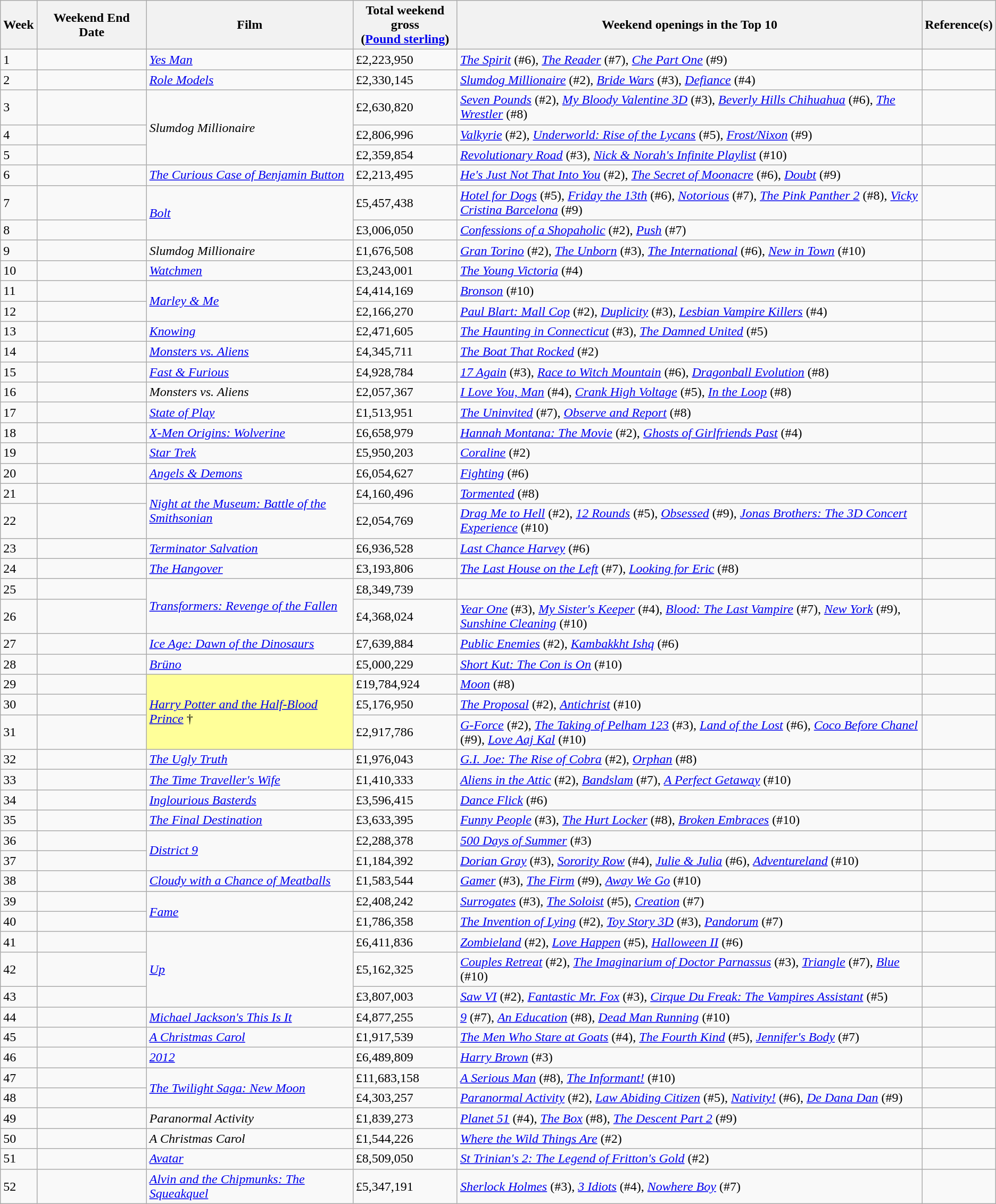<table class="wikitable sortable">
<tr>
<th>Week</th>
<th abbr="Date" style="width:130px">Weekend End Date</th>
<th>Film</th>
<th>Total weekend gross<br>(<a href='#'>Pound sterling</a>)</th>
<th>Weekend openings in the Top 10</th>
<th>Reference(s)</th>
</tr>
<tr>
<td>1</td>
<td></td>
<td><em><a href='#'>Yes Man</a></em> </td>
<td>£2,223,950</td>
<td><em><a href='#'>The Spirit</a></em> (#6), <em><a href='#'>The Reader</a></em> (#7), <em><a href='#'>Che Part One</a></em> (#9)</td>
<td align="center"></td>
</tr>
<tr>
<td>2</td>
<td></td>
<td><em><a href='#'>Role Models</a></em></td>
<td>£2,330,145</td>
<td><em><a href='#'>Slumdog Millionaire</a></em> (#2), <em><a href='#'>Bride Wars</a></em> (#3), <em><a href='#'>Defiance</a></em> (#4)</td>
<td align="center"></td>
</tr>
<tr>
<td>3</td>
<td></td>
<td rowspan="3"><em>Slumdog Millionaire</em></td>
<td>£2,630,820</td>
<td><em><a href='#'>Seven Pounds</a></em> (#2), <em><a href='#'>My Bloody Valentine 3D</a></em> (#3), <em><a href='#'>Beverly Hills Chihuahua</a></em> (#6), <em><a href='#'>The Wrestler</a></em> (#8)</td>
<td align="center"></td>
</tr>
<tr>
<td>4</td>
<td></td>
<td>£2,806,996</td>
<td><em><a href='#'>Valkyrie</a></em> (#2), <em><a href='#'>Underworld: Rise of the Lycans</a></em> (#5), <em><a href='#'>Frost/Nixon</a></em> (#9)</td>
<td align="center"></td>
</tr>
<tr>
<td>5</td>
<td></td>
<td>£2,359,854</td>
<td><em><a href='#'>Revolutionary Road</a></em> (#3), <em><a href='#'>Nick & Norah's Infinite Playlist</a></em> (#10)</td>
<td align="center"></td>
</tr>
<tr>
<td>6</td>
<td></td>
<td><em><a href='#'>The Curious Case of Benjamin Button</a></em></td>
<td>£2,213,495</td>
<td><em><a href='#'>He's Just Not That Into You</a></em> (#2), <em><a href='#'>The Secret of Moonacre</a></em> (#6), <em><a href='#'>Doubt</a></em> (#9)</td>
<td align="center"></td>
</tr>
<tr>
<td>7</td>
<td></td>
<td rowspan="2"><em><a href='#'>Bolt</a></em></td>
<td>£5,457,438</td>
<td><em><a href='#'>Hotel for Dogs</a></em> (#5), <em><a href='#'>Friday the 13th</a></em> (#6), <em><a href='#'>Notorious</a></em> (#7), <em><a href='#'>The Pink Panther 2</a></em> (#8), <em><a href='#'>Vicky Cristina Barcelona</a></em> (#9)</td>
<td align="center"></td>
</tr>
<tr>
<td>8</td>
<td></td>
<td>£3,006,050</td>
<td><em><a href='#'>Confessions of a Shopaholic</a></em> (#2), <em><a href='#'>Push</a></em> (#7)</td>
<td align="center"></td>
</tr>
<tr>
<td>9</td>
<td></td>
<td><em>Slumdog Millionaire</em></td>
<td>£1,676,508</td>
<td><em><a href='#'>Gran Torino</a></em> (#2), <em><a href='#'>The Unborn</a></em> (#3), <em><a href='#'>The International</a></em> (#6), <em><a href='#'>New in Town</a></em> (#10)</td>
<td align="center"></td>
</tr>
<tr>
<td>10</td>
<td></td>
<td><em><a href='#'>Watchmen</a></em></td>
<td>£3,243,001</td>
<td><em><a href='#'>The Young Victoria</a></em> (#4)</td>
<td align="center"></td>
</tr>
<tr>
<td>11</td>
<td></td>
<td rowspan="2"><em><a href='#'>Marley & Me</a></em></td>
<td>£4,414,169</td>
<td><em><a href='#'>Bronson</a></em> (#10)</td>
<td align="center"></td>
</tr>
<tr>
<td>12</td>
<td></td>
<td>£2,166,270</td>
<td><em><a href='#'>Paul Blart: Mall Cop</a></em> (#2), <em><a href='#'>Duplicity</a></em> (#3), <em><a href='#'>Lesbian Vampire Killers</a></em> (#4)</td>
<td align="center"></td>
</tr>
<tr>
<td>13</td>
<td></td>
<td><em><a href='#'>Knowing</a></em></td>
<td>£2,471,605</td>
<td><em><a href='#'>The Haunting in Connecticut</a></em> (#3), <em><a href='#'>The Damned United</a></em> (#5)</td>
<td align="center"></td>
</tr>
<tr>
<td>14</td>
<td></td>
<td><em><a href='#'>Monsters vs. Aliens</a></em></td>
<td>£4,345,711</td>
<td><em><a href='#'>The Boat That Rocked</a></em> (#2)</td>
<td align="center"></td>
</tr>
<tr>
<td>15</td>
<td></td>
<td><em><a href='#'>Fast & Furious</a></em></td>
<td>£4,928,784</td>
<td><em><a href='#'>17 Again</a></em> (#3), <em><a href='#'>Race to Witch Mountain</a></em> (#6), <em><a href='#'>Dragonball Evolution</a></em> (#8)</td>
<td align="center"></td>
</tr>
<tr>
<td>16</td>
<td></td>
<td><em>Monsters vs. Aliens</em></td>
<td>£2,057,367</td>
<td><em><a href='#'>I Love You, Man</a></em> (#4), <em><a href='#'>Crank High Voltage</a></em> (#5), <em><a href='#'>In the Loop</a></em> (#8)</td>
<td align="center"></td>
</tr>
<tr>
<td>17</td>
<td></td>
<td><em><a href='#'>State of Play</a></em></td>
<td>£1,513,951</td>
<td><em><a href='#'>The Uninvited</a></em> (#7), <em><a href='#'>Observe and Report</a></em> (#8)</td>
<td align="center"></td>
</tr>
<tr>
<td>18</td>
<td></td>
<td><em><a href='#'>X-Men Origins: Wolverine</a></em></td>
<td>£6,658,979</td>
<td><em><a href='#'>Hannah Montana: The Movie</a></em> (#2), <em><a href='#'>Ghosts of Girlfriends Past</a></em> (#4)</td>
<td align="center"></td>
</tr>
<tr>
<td>19</td>
<td></td>
<td><em><a href='#'>Star Trek</a></em></td>
<td>£5,950,203</td>
<td><em><a href='#'>Coraline</a></em> (#2)</td>
<td align="center"></td>
</tr>
<tr>
<td>20</td>
<td></td>
<td><em><a href='#'>Angels & Demons</a></em></td>
<td>£6,054,627</td>
<td><em><a href='#'>Fighting</a></em> (#6)</td>
<td align="center"></td>
</tr>
<tr>
<td>21</td>
<td></td>
<td rowspan="2"><em><a href='#'>Night at the Museum: Battle of the Smithsonian</a></em></td>
<td>£4,160,496</td>
<td><em><a href='#'>Tormented</a></em> (#8)</td>
<td align="center"></td>
</tr>
<tr>
<td>22</td>
<td></td>
<td>£2,054,769</td>
<td><em><a href='#'>Drag Me to Hell</a></em> (#2), <em><a href='#'>12 Rounds</a></em> (#5), <em><a href='#'>Obsessed</a></em> (#9), <em><a href='#'>Jonas Brothers: The 3D Concert Experience</a></em> (#10)</td>
<td align="center"></td>
</tr>
<tr>
<td>23</td>
<td></td>
<td><em><a href='#'>Terminator Salvation</a></em></td>
<td>£6,936,528</td>
<td><em><a href='#'>Last Chance Harvey</a></em> (#6)</td>
<td align="center"></td>
</tr>
<tr>
<td>24</td>
<td></td>
<td><em><a href='#'>The Hangover</a></em></td>
<td>£3,193,806</td>
<td><em><a href='#'>The Last House on the Left</a></em> (#7), <em><a href='#'>Looking for Eric</a></em> (#8)</td>
<td align="center"></td>
</tr>
<tr>
<td>25</td>
<td></td>
<td rowspan="2"><em><a href='#'>Transformers: Revenge of the Fallen</a></em></td>
<td>£8,349,739</td>
<td></td>
<td align="center"></td>
</tr>
<tr>
<td>26</td>
<td></td>
<td>£4,368,024</td>
<td><em><a href='#'>Year One</a></em> (#3), <em><a href='#'>My Sister's Keeper</a></em> (#4), <em><a href='#'>Blood: The Last Vampire</a></em> (#7), <em><a href='#'>New York</a></em> (#9), <em><a href='#'>Sunshine Cleaning</a></em> (#10)</td>
<td align="center"></td>
</tr>
<tr>
<td>27</td>
<td></td>
<td><em><a href='#'>Ice Age: Dawn of the Dinosaurs</a></em></td>
<td>£7,639,884</td>
<td><em><a href='#'>Public Enemies</a></em> (#2), <em><a href='#'>Kambakkht Ishq</a></em> (#6)</td>
<td align="center"></td>
</tr>
<tr>
<td>28</td>
<td></td>
<td><em><a href='#'>Brüno</a></em></td>
<td>£5,000,229</td>
<td><em><a href='#'>Short Kut: The Con is On</a></em> (#10)</td>
<td align="center"></td>
</tr>
<tr>
<td>29</td>
<td></td>
<td rowspan="3" style="background-color:#FFFF99"><em><a href='#'>Harry Potter and the Half-Blood Prince</a></em> †</td>
<td>£19,784,924</td>
<td><em><a href='#'>Moon</a></em> (#8)</td>
<td align="center"></td>
</tr>
<tr>
<td>30</td>
<td></td>
<td>£5,176,950</td>
<td><em><a href='#'>The Proposal</a></em> (#2), <em><a href='#'>Antichrist</a></em> (#10)</td>
<td align="center"></td>
</tr>
<tr>
<td>31</td>
<td></td>
<td>£2,917,786</td>
<td><em><a href='#'>G-Force</a></em> (#2), <em><a href='#'>The Taking of Pelham 123</a></em> (#3), <em><a href='#'>Land of the Lost</a></em> (#6), <em><a href='#'>Coco Before Chanel</a></em> (#9), <em><a href='#'>Love Aaj Kal</a></em> (#10)</td>
<td align="center"></td>
</tr>
<tr>
<td>32</td>
<td></td>
<td><em><a href='#'>The Ugly Truth</a></em></td>
<td>£1,976,043</td>
<td><em><a href='#'>G.I. Joe: The Rise of Cobra</a></em> (#2), <em><a href='#'>Orphan</a></em> (#8)</td>
<td align="center"></td>
</tr>
<tr>
<td>33</td>
<td></td>
<td><em><a href='#'>The Time Traveller's Wife</a></em></td>
<td>£1,410,333</td>
<td><em><a href='#'>Aliens in the Attic</a></em> (#2), <em><a href='#'>Bandslam</a></em> (#7), <em><a href='#'>A Perfect Getaway</a></em> (#10)</td>
<td align="center"></td>
</tr>
<tr>
<td>34</td>
<td></td>
<td><em><a href='#'>Inglourious Basterds</a></em></td>
<td>£3,596,415</td>
<td><em><a href='#'>Dance Flick</a></em> (#6)</td>
<td align="center"></td>
</tr>
<tr>
<td>35</td>
<td></td>
<td><em><a href='#'>The Final Destination</a></em></td>
<td>£3,633,395</td>
<td><em><a href='#'>Funny People</a></em> (#3), <em><a href='#'>The Hurt Locker</a></em> (#8), <em><a href='#'>Broken Embraces</a></em> (#10)</td>
<td align="center"></td>
</tr>
<tr>
<td>36</td>
<td></td>
<td rowspan="2"><em><a href='#'>District 9</a></em></td>
<td>£2,288,378</td>
<td><em><a href='#'>500 Days of Summer</a></em> (#3)</td>
<td align="center"></td>
</tr>
<tr>
<td>37</td>
<td></td>
<td>£1,184,392</td>
<td><em><a href='#'>Dorian Gray</a></em> (#3), <em><a href='#'>Sorority Row</a></em> (#4), <em><a href='#'>Julie & Julia</a></em> (#6), <em><a href='#'>Adventureland</a></em> (#10)</td>
<td align="center"></td>
</tr>
<tr>
<td>38</td>
<td></td>
<td><em><a href='#'>Cloudy with a Chance of Meatballs</a></em></td>
<td>£1,583,544</td>
<td><em><a href='#'>Gamer</a></em> (#3), <em><a href='#'>The Firm</a></em> (#9), <em><a href='#'>Away We Go</a></em> (#10)</td>
<td align="center"></td>
</tr>
<tr>
<td>39</td>
<td></td>
<td rowspan="2"><em><a href='#'>Fame</a></em></td>
<td>£2,408,242</td>
<td><em><a href='#'>Surrogates</a></em> (#3), <em><a href='#'>The Soloist</a></em> (#5), <em><a href='#'>Creation</a></em> (#7)</td>
<td align="center"></td>
</tr>
<tr>
<td>40</td>
<td></td>
<td>£1,786,358</td>
<td><em><a href='#'>The Invention of Lying</a></em> (#2), <em><a href='#'>Toy Story 3D</a></em> (#3), <em><a href='#'>Pandorum</a></em> (#7)</td>
<td align="center"></td>
</tr>
<tr>
<td>41</td>
<td></td>
<td rowspan="3"><em><a href='#'>Up</a></em></td>
<td>£6,411,836</td>
<td><em><a href='#'>Zombieland</a></em> (#2), <em><a href='#'>Love Happen</a></em> (#5), <em><a href='#'>Halloween II</a></em> (#6)</td>
<td align="center"></td>
</tr>
<tr>
<td>42</td>
<td></td>
<td>£5,162,325</td>
<td><em><a href='#'>Couples Retreat</a></em> (#2), <em><a href='#'>The Imaginarium of Doctor Parnassus</a></em> (#3), <em><a href='#'>Triangle</a></em> (#7), <em><a href='#'>Blue</a></em> (#10)</td>
<td align="center"></td>
</tr>
<tr>
<td>43</td>
<td></td>
<td>£3,807,003</td>
<td><em><a href='#'>Saw VI</a></em> (#2), <em><a href='#'>Fantastic Mr. Fox</a></em> (#3), <em><a href='#'>Cirque Du Freak: The Vampires Assistant</a></em> (#5)</td>
<td align="center"></td>
</tr>
<tr>
<td>44</td>
<td></td>
<td><em><a href='#'>Michael Jackson's This Is It</a></em></td>
<td>£4,877,255</td>
<td><em><a href='#'>9</a></em> (#7), <em><a href='#'>An Education</a></em> (#8), <em><a href='#'>Dead Man Running</a></em> (#10)</td>
<td align="center"></td>
</tr>
<tr>
<td>45</td>
<td></td>
<td><em><a href='#'>A Christmas Carol</a></em></td>
<td>£1,917,539</td>
<td><em><a href='#'>The Men Who Stare at Goats</a></em> (#4), <em><a href='#'>The Fourth Kind</a></em> (#5), <em><a href='#'>Jennifer's Body</a></em> (#7)</td>
<td align="center"></td>
</tr>
<tr>
<td>46</td>
<td></td>
<td><em><a href='#'>2012</a></em></td>
<td>£6,489,809</td>
<td><em><a href='#'>Harry Brown</a></em> (#3)</td>
<td align="center"></td>
</tr>
<tr>
<td>47</td>
<td></td>
<td rowspan="2"><em><a href='#'>The Twilight Saga: New Moon</a></em></td>
<td>£11,683,158</td>
<td><em><a href='#'>A Serious Man</a></em> (#8), <em><a href='#'>The Informant!</a></em> (#10)</td>
<td align="center"></td>
</tr>
<tr>
<td>48</td>
<td></td>
<td>£4,303,257</td>
<td><em><a href='#'>Paranormal Activity</a></em> (#2), <em><a href='#'>Law Abiding Citizen</a></em> (#5), <em><a href='#'>Nativity!</a></em> (#6), <em><a href='#'>De Dana Dan</a></em> (#9)</td>
<td align="center"></td>
</tr>
<tr>
<td>49</td>
<td></td>
<td><em>Paranormal Activity</em></td>
<td>£1,839,273</td>
<td><em><a href='#'>Planet 51</a></em> (#4), <em><a href='#'>The Box</a></em> (#8), <em><a href='#'>The Descent Part 2</a></em> (#9)</td>
<td align="center"></td>
</tr>
<tr>
<td>50</td>
<td></td>
<td><em>A Christmas Carol</em></td>
<td>£1,544,226</td>
<td><em><a href='#'>Where the Wild Things Are</a></em> (#2)</td>
<td align="center"></td>
</tr>
<tr>
<td>51</td>
<td></td>
<td><em><a href='#'>Avatar</a></em></td>
<td>£8,509,050</td>
<td><em><a href='#'>St Trinian's 2: The Legend of Fritton's Gold</a></em> (#2)</td>
<td align="center"></td>
</tr>
<tr>
<td>52</td>
<td></td>
<td><em><a href='#'>Alvin and the Chipmunks: The Squeakquel</a></em></td>
<td>£5,347,191</td>
<td><em><a href='#'>Sherlock Holmes</a></em> (#3), <em><a href='#'>3 Idiots</a></em> (#4), <em><a href='#'>Nowhere Boy</a></em> (#7)</td>
<td align="center"></td>
</tr>
</table>
